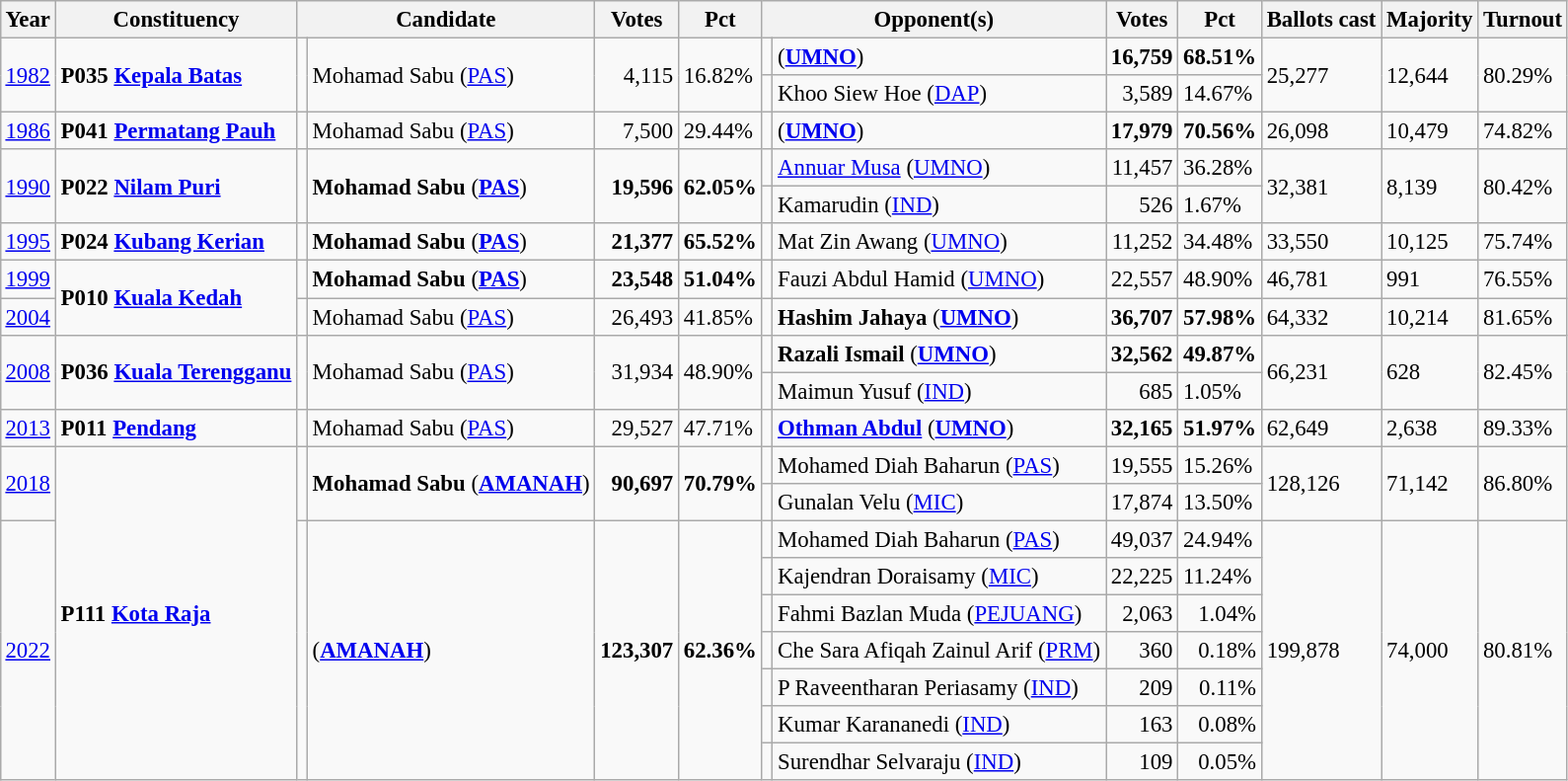<table class="wikitable" style="margin:0.5em ; font-size:95%">
<tr>
<th>Year</th>
<th>Constituency</th>
<th colspan=2>Candidate</th>
<th>Votes</th>
<th>Pct</th>
<th colspan=2>Opponent(s)</th>
<th>Votes</th>
<th>Pct</th>
<th>Ballots cast</th>
<th>Majority</th>
<th>Turnout</th>
</tr>
<tr>
<td rowspan=2><a href='#'>1982</a></td>
<td rowspan=2><strong>P035 <a href='#'>Kepala Batas</a></strong></td>
<td rowspan=2 ></td>
<td rowspan=2>Mohamad Sabu (<a href='#'>PAS</a>)</td>
<td rowspan=2 align="right">4,115</td>
<td rowspan=2>16.82%</td>
<td></td>
<td> (<a href='#'><strong>UMNO</strong></a>)</td>
<td align="right"><strong>16,759</strong></td>
<td><strong>68.51%</strong></td>
<td rowspan=2>25,277</td>
<td rowspan=2>12,644</td>
<td rowspan=2>80.29%</td>
</tr>
<tr>
<td></td>
<td>Khoo Siew Hoe (<a href='#'>DAP</a>)</td>
<td align="right">3,589</td>
<td>14.67%</td>
</tr>
<tr>
<td><a href='#'>1986</a></td>
<td><strong>P041 <a href='#'>Permatang Pauh</a></strong></td>
<td></td>
<td>Mohamad Sabu (<a href='#'>PAS</a>)</td>
<td align="right">7,500</td>
<td>29.44%</td>
<td></td>
<td> (<a href='#'><strong>UMNO</strong></a>)</td>
<td align="right"><strong>17,979</strong></td>
<td><strong>70.56%</strong></td>
<td>26,098</td>
<td>10,479</td>
<td>74.82%</td>
</tr>
<tr>
<td rowspan=2><a href='#'>1990</a></td>
<td rowspan=2><strong>P022 <a href='#'>Nilam Puri</a></strong></td>
<td rowspan=2 ></td>
<td rowspan=2><strong>Mohamad Sabu</strong> (<a href='#'><strong>PAS</strong></a>)</td>
<td rowspan=2 align="right"><strong>19,596</strong></td>
<td rowspan=2><strong>62.05%</strong></td>
<td></td>
<td><a href='#'>Annuar Musa</a> (<a href='#'>UMNO</a>)</td>
<td align="right">11,457</td>
<td>36.28%</td>
<td rowspan=2>32,381</td>
<td rowspan=2>8,139</td>
<td rowspan=2>80.42%</td>
</tr>
<tr>
<td></td>
<td>Kamarudin (<a href='#'>IND</a>)</td>
<td align="right">526</td>
<td>1.67%</td>
</tr>
<tr>
<td><a href='#'>1995</a></td>
<td><strong>P024 <a href='#'>Kubang Kerian</a></strong></td>
<td></td>
<td><strong>Mohamad Sabu</strong> (<a href='#'><strong>PAS</strong></a>)</td>
<td align="right"><strong>21,377</strong></td>
<td><strong>65.52%</strong></td>
<td></td>
<td>Mat Zin Awang (<a href='#'>UMNO</a>)</td>
<td align="right">11,252</td>
<td>34.48%</td>
<td>33,550</td>
<td>10,125</td>
<td>75.74%</td>
</tr>
<tr>
<td><a href='#'>1999</a></td>
<td rowspan=2><strong>P010 <a href='#'>Kuala Kedah</a></strong></td>
<td></td>
<td><strong>Mohamad Sabu</strong> (<a href='#'><strong>PAS</strong></a>)</td>
<td align="right"><strong>23,548</strong></td>
<td><strong>51.04%</strong></td>
<td></td>
<td>Fauzi Abdul Hamid (<a href='#'>UMNO</a>)</td>
<td align="right">22,557</td>
<td>48.90%</td>
<td>46,781</td>
<td>991</td>
<td>76.55%</td>
</tr>
<tr>
<td><a href='#'>2004</a></td>
<td></td>
<td>Mohamad Sabu (<a href='#'>PAS</a>)</td>
<td align="right">26,493</td>
<td>41.85%</td>
<td></td>
<td><strong>Hashim Jahaya</strong> (<a href='#'><strong>UMNO</strong></a>)</td>
<td align="right"><strong>36,707</strong></td>
<td><strong>57.98%</strong></td>
<td>64,332</td>
<td>10,214</td>
<td>81.65%</td>
</tr>
<tr>
<td rowspan=2><a href='#'>2008</a></td>
<td rowspan=2><strong>P036 <a href='#'>Kuala Terengganu</a></strong></td>
<td rowspan=2 ></td>
<td rowspan=2>Mohamad Sabu (<a href='#'>PAS</a>)</td>
<td rowspan=2 align="right">31,934</td>
<td rowspan=2>48.90%</td>
<td></td>
<td><strong>Razali Ismail</strong> (<a href='#'><strong>UMNO</strong></a>)</td>
<td align="right"><strong>32,562</strong></td>
<td><strong>49.87%</strong></td>
<td rowspan=2>66,231</td>
<td rowspan=2>628</td>
<td rowspan=2>82.45%</td>
</tr>
<tr>
<td></td>
<td>Maimun Yusuf (<a href='#'>IND</a>)</td>
<td align="right">685</td>
<td>1.05%</td>
</tr>
<tr>
<td><a href='#'>2013</a></td>
<td><strong>P011 <a href='#'>Pendang</a></strong></td>
<td></td>
<td>Mohamad Sabu (<a href='#'>PAS</a>)</td>
<td align="right">29,527</td>
<td>47.71%</td>
<td></td>
<td><strong><a href='#'>Othman Abdul</a></strong> (<a href='#'><strong>UMNO</strong></a>)</td>
<td align="right"><strong>32,165</strong></td>
<td><strong>51.97%</strong></td>
<td>62,649</td>
<td>2,638</td>
<td>89.33%</td>
</tr>
<tr>
<td rowspan=2><a href='#'>2018</a></td>
<td rowspan=12><strong>P111 <a href='#'>Kota Raja</a></strong></td>
<td rowspan="2" ></td>
<td rowspan=2><strong>Mohamad Sabu</strong> (<a href='#'><strong>AMANAH</strong></a>)</td>
<td rowspan=2 align="right"><strong>90,697</strong></td>
<td rowspan=2><strong>70.79%</strong></td>
<td></td>
<td>Mohamed Diah Baharun (<a href='#'>PAS</a>)</td>
<td>19,555</td>
<td>15.26%</td>
<td rowspan=2>128,126</td>
<td rowspan=2>71,142</td>
<td rowspan=2>86.80%</td>
</tr>
<tr>
<td></td>
<td>Gunalan Velu (<a href='#'>MIC</a>)</td>
<td align="right">17,874</td>
<td>13.50%</td>
</tr>
<tr>
<td rowspan=7><a href='#'>2022</a></td>
<td rowspan=7 ></td>
<td rowspan=7> (<a href='#'><strong>AMANAH</strong></a>)</td>
<td rowspan=7 align="right"><strong>123,307</strong></td>
<td rowspan=7><strong>62.36%</strong></td>
<td bgcolor=></td>
<td>Mohamed Diah Baharun (<a href='#'>PAS</a>)</td>
<td align="right">49,037</td>
<td>24.94%</td>
<td rowspan=7>199,878</td>
<td rowspan=7>74,000</td>
<td rowspan=7>80.81%</td>
</tr>
<tr>
<td></td>
<td>Kajendran Doraisamy  (<a href='#'>MIC</a>)</td>
<td align="right">22,225</td>
<td>11.24%</td>
</tr>
<tr>
<td bgcolor=></td>
<td>Fahmi Bazlan Muda (<a href='#'>PEJUANG</a>)</td>
<td align="right">2,063</td>
<td align="right">1.04%</td>
</tr>
<tr>
<td bgcolor=></td>
<td>Che Sara Afiqah Zainul Arif (<a href='#'>PRM</a>)</td>
<td align="right">360</td>
<td align="right">0.18%</td>
</tr>
<tr>
<td></td>
<td>P Raveentharan Periasamy (<a href='#'>IND</a>)</td>
<td align="right">209</td>
<td align="right">0.11%</td>
</tr>
<tr>
<td></td>
<td>Kumar Karananedi (<a href='#'>IND</a>)</td>
<td align="right">163</td>
<td align="right">0.08%</td>
</tr>
<tr>
<td></td>
<td>Surendhar Selvaraju (<a href='#'>IND</a>)</td>
<td align="right">109</td>
<td align="right">0.05%</td>
</tr>
</table>
